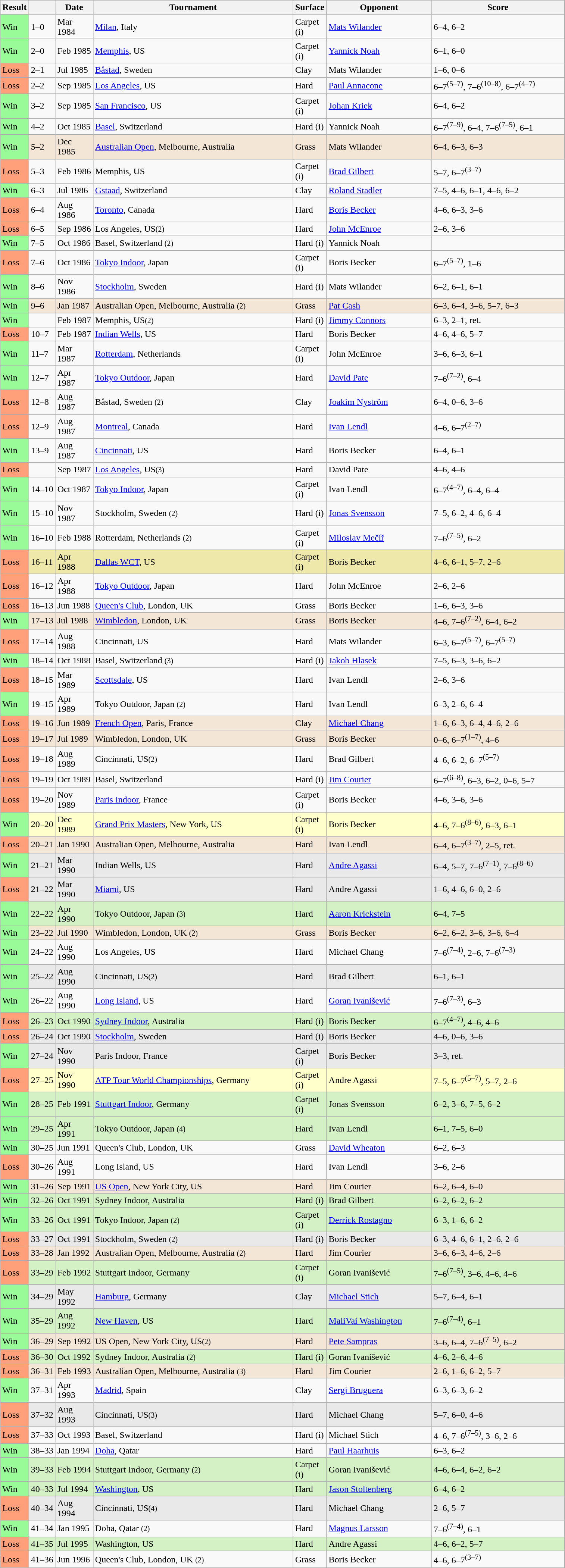<table class="sortable wikitable">
<tr>
<th style="width:40px">Result</th>
<th></th>
<th style="width:60px">Date</th>
<th style="width:350px">Tournament</th>
<th style="width:50px">Surface</th>
<th style="width:180px">Opponent</th>
<th style="width:230px" class="unsortable">Score</th>
</tr>
<tr>
<td style="background:#98fb98;">Win</td>
<td>1–0</td>
<td>Mar 1984</td>
<td><a href='#'>Milan</a>, Italy</td>
<td>Carpet (i)</td>
<td> <a href='#'>Mats Wilander</a></td>
<td>6–4, 6–2</td>
</tr>
<tr>
<td style="background:#98fb98;">Win</td>
<td>2–0</td>
<td>Feb 1985</td>
<td><a href='#'>Memphis</a>, US</td>
<td>Carpet (i)</td>
<td> <a href='#'>Yannick Noah</a></td>
<td>6–1, 6–0</td>
</tr>
<tr>
<td style="background:#ffa07a;">Loss</td>
<td>2–1</td>
<td>Jul 1985</td>
<td><a href='#'>Båstad</a>, Sweden</td>
<td>Clay</td>
<td> Mats Wilander</td>
<td>1–6, 0–6</td>
</tr>
<tr>
<td style="background:#ffa07a;">Loss</td>
<td>2–2</td>
<td>Sep 1985</td>
<td><a href='#'>Los Angeles</a>, US</td>
<td>Hard</td>
<td> <a href='#'>Paul Annacone</a></td>
<td>6–7<sup>(5–7)</sup>, 7–6<sup>(10–8)</sup>, 6–7<sup>(4–7)</sup></td>
</tr>
<tr>
<td style="background:#98fb98;">Win</td>
<td>3–2</td>
<td>Sep 1985</td>
<td><a href='#'>San Francisco</a>, US</td>
<td>Carpet (i)</td>
<td> <a href='#'>Johan Kriek</a></td>
<td>6–4, 6–2</td>
</tr>
<tr>
<td style="background:#98fb98;">Win</td>
<td>4–2</td>
<td>Oct 1985</td>
<td><a href='#'>Basel</a>, Switzerland</td>
<td>Hard (i)</td>
<td> Yannick Noah</td>
<td>6–7<sup>(7–9)</sup>, 6–4, 7–6<sup>(7–5)</sup>, 6–1</td>
</tr>
<tr bgcolor=f3e6d7>
<td style="background:#98fb98;">Win</td>
<td>5–2</td>
<td>Dec 1985</td>
<td><a href='#'>Australian Open</a>, Melbourne, Australia</td>
<td>Grass</td>
<td> Mats Wilander</td>
<td>6–4, 6–3, 6–3</td>
</tr>
<tr>
<td style="background:#ffa07a;">Loss</td>
<td>5–3</td>
<td>Feb 1986</td>
<td>Memphis, US</td>
<td>Carpet (i)</td>
<td> <a href='#'>Brad Gilbert</a></td>
<td>5–7, 6–7<sup>(3–7)</sup></td>
</tr>
<tr>
<td style="background:#98fb98;">Win</td>
<td>6–3</td>
<td>Jul 1986</td>
<td><a href='#'>Gstaad</a>, Switzerland</td>
<td>Clay</td>
<td> <a href='#'>Roland Stadler</a></td>
<td>7–5, 4–6, 6–1, 4–6, 6–2</td>
</tr>
<tr>
<td style="background:#ffa07a;">Loss</td>
<td>6–4</td>
<td>Aug 1986</td>
<td><a href='#'>Toronto</a>, Canada</td>
<td>Hard</td>
<td> <a href='#'>Boris Becker</a></td>
<td>4–6, 6–3, 3–6</td>
</tr>
<tr>
<td style="background:#ffa07a;">Loss</td>
<td>6–5</td>
<td>Sep 1986</td>
<td>Los Angeles, US<small>(2)</small></td>
<td>Hard</td>
<td> <a href='#'>John McEnroe</a></td>
<td>2–6, 3–6</td>
</tr>
<tr>
<td style="background:#98fb98;">Win</td>
<td>7–5</td>
<td>Oct 1986</td>
<td>Basel, Switzerland <small>(2)</small></td>
<td>Hard (i)</td>
<td> Yannick Noah</td>
<td></td>
</tr>
<tr>
<td style="background:#ffa07a;">Loss</td>
<td>7–6</td>
<td>Oct 1986</td>
<td><a href='#'>Tokyo Indoor</a>, Japan</td>
<td>Carpet (i)</td>
<td> Boris Becker</td>
<td>6–7<sup>(5–7)</sup>, 1–6</td>
</tr>
<tr>
<td style="background:#98fb98;">Win</td>
<td>8–6</td>
<td>Nov 1986</td>
<td><a href='#'>Stockholm</a>, Sweden</td>
<td>Hard (i)</td>
<td> Mats Wilander</td>
<td>6–2, 6–1, 6–1</td>
</tr>
<tr bgcolor=f3e6d7>
<td style="background:#98fb98;">Win</td>
<td>9–6</td>
<td>Jan 1987</td>
<td>Australian Open, Melbourne, Australia <small>(2)</small></td>
<td>Grass</td>
<td> <a href='#'>Pat Cash</a></td>
<td>6–3, 6–4, 3–6, 5–7, 6–3</td>
</tr>
<tr>
<td style="background:#98fb98;">Win</td>
<td></td>
<td>Feb 1987</td>
<td>Memphis, US<small>(2)</small></td>
<td>Hard (i)</td>
<td> <a href='#'>Jimmy Connors</a></td>
<td>6–3, 2–1, ret.</td>
</tr>
<tr>
<td style="background:#ffa07a;">Loss</td>
<td>10–7</td>
<td>Feb 1987</td>
<td><a href='#'>Indian Wells</a>, US</td>
<td>Hard</td>
<td> Boris Becker</td>
<td>4–6, 4–6, 5–7</td>
</tr>
<tr>
<td style="background:#98fb98;">Win</td>
<td>11–7</td>
<td>Mar 1987</td>
<td><a href='#'>Rotterdam</a>, Netherlands</td>
<td>Carpet (i)</td>
<td> John McEnroe</td>
<td>3–6, 6–3, 6–1</td>
</tr>
<tr>
<td style="background:#98fb98;">Win</td>
<td>12–7</td>
<td>Apr 1987</td>
<td><a href='#'>Tokyo Outdoor</a>, Japan</td>
<td>Hard</td>
<td> <a href='#'>David Pate</a></td>
<td>7–6<sup>(7–2)</sup>, 6–4</td>
</tr>
<tr>
<td style="background:#ffa07a;">Loss</td>
<td>12–8</td>
<td>Aug 1987</td>
<td>Båstad, Sweden <small>(2)</small></td>
<td>Clay</td>
<td> <a href='#'>Joakim Nyström</a></td>
<td>6–4, 0–6, 3–6</td>
</tr>
<tr>
<td style="background:#ffa07a;">Loss</td>
<td>12–9</td>
<td>Aug 1987</td>
<td><a href='#'>Montreal</a>, Canada</td>
<td>Hard</td>
<td> <a href='#'>Ivan Lendl</a></td>
<td>4–6, 6–7<sup>(2–7)</sup></td>
</tr>
<tr>
<td style="background:#98fb98;">Win</td>
<td>13–9</td>
<td>Aug 1987</td>
<td><a href='#'>Cincinnati</a>, US</td>
<td>Hard</td>
<td> Boris Becker</td>
<td>6–4, 6–1</td>
</tr>
<tr>
<td style="background:#ffa07a;">Loss</td>
<td></td>
<td>Sep 1987</td>
<td><a href='#'>Los Angeles</a>, US<small>(3)</small></td>
<td>Hard</td>
<td> David Pate</td>
<td>4–6, 4–6</td>
</tr>
<tr>
<td style="background:#98fb98;">Win</td>
<td>14–10</td>
<td>Oct 1987</td>
<td><a href='#'>Tokyo Indoor</a>, Japan</td>
<td>Carpet (i)</td>
<td> Ivan Lendl</td>
<td>6–7<sup>(4–7)</sup>, 6–4, 6–4</td>
</tr>
<tr>
<td style="background:#98fb98;">Win</td>
<td>15–10</td>
<td>Nov 1987</td>
<td>Stockholm, Sweden <small>(2)</small></td>
<td>Hard (i)</td>
<td> <a href='#'>Jonas Svensson</a></td>
<td>7–5, 6–2, 4–6, 6–4</td>
</tr>
<tr>
<td style="background:#98fb98;">Win</td>
<td>16–10</td>
<td>Feb 1988</td>
<td>Rotterdam, Netherlands <small>(2)</small></td>
<td>Carpet (i)</td>
<td> <a href='#'>Miloslav Mečíř</a></td>
<td>7–6<sup>(7–5)</sup>, 6–2</td>
</tr>
<tr bgcolor=#EEE8AA>
<td style="background:#ffa07a;">Loss</td>
<td>16–11</td>
<td>Apr 1988</td>
<td><a href='#'>Dallas WCT</a>, US</td>
<td>Carpet (i)</td>
<td> Boris Becker</td>
<td>4–6, 6–1, 5–7, 2–6</td>
</tr>
<tr>
<td style="background:#ffa07a;">Loss</td>
<td>16–12</td>
<td>Apr 1988</td>
<td><a href='#'>Tokyo Outdoor</a>, Japan</td>
<td>Hard</td>
<td> John McEnroe</td>
<td>2–6, 2–6</td>
</tr>
<tr>
<td style="background:#ffa07a;">Loss</td>
<td>16–13</td>
<td>Jun 1988</td>
<td><a href='#'>Queen's Club</a>, London, UK</td>
<td>Grass</td>
<td> Boris Becker</td>
<td>1–6, 6–3, 3–6</td>
</tr>
<tr bgcolor=f3e6d7>
<td style="background:#98fb98;">Win</td>
<td>17–13</td>
<td>Jul 1988</td>
<td><a href='#'>Wimbledon</a>, London, UK</td>
<td>Grass</td>
<td> Boris Becker</td>
<td>4–6, 7–6<sup>(7–2)</sup>, 6–4, 6–2</td>
</tr>
<tr>
<td style="background:#ffa07a;">Loss</td>
<td>17–14</td>
<td>Aug 1988</td>
<td>Cincinnati, US</td>
<td>Hard</td>
<td> Mats Wilander</td>
<td>6–3, 6–7<sup>(5–7)</sup>, 6–7<sup>(5–7)</sup></td>
</tr>
<tr>
<td style="background:#98fb98;">Win</td>
<td>18–14</td>
<td>Oct 1988</td>
<td>Basel, Switzerland <small>(3)</small></td>
<td>Hard (i)</td>
<td> <a href='#'>Jakob Hlasek</a></td>
<td>7–5, 6–3, 3–6, 6–2</td>
</tr>
<tr>
<td style="background:#ffa07a;">Loss</td>
<td>18–15</td>
<td>Mar 1989</td>
<td><a href='#'>Scottsdale</a>, US</td>
<td>Hard</td>
<td> Ivan Lendl</td>
<td>2–6, 3–6</td>
</tr>
<tr>
<td style="background:#98fb98;">Win</td>
<td>19–15</td>
<td>Apr 1989</td>
<td>Tokyo Outdoor, Japan <small>(2)</small></td>
<td>Hard</td>
<td> Ivan Lendl</td>
<td>6–3, 2–6, 6–4</td>
</tr>
<tr bgcolor=f3e6d7>
<td style="background:#ffa07a;">Loss</td>
<td>19–16</td>
<td>Jun 1989</td>
<td><a href='#'>French Open</a>, Paris, France</td>
<td>Clay</td>
<td> <a href='#'>Michael Chang</a></td>
<td>1–6, 6–3, 6–4, 4–6, 2–6</td>
</tr>
<tr bgcolor=f3e6d7>
<td style="background:#ffa07a;">Loss</td>
<td>19–17</td>
<td>Jul 1989</td>
<td>Wimbledon, London, UK</td>
<td>Grass</td>
<td> Boris Becker</td>
<td>0–6, 6–7<sup>(1–7)</sup>, 4–6</td>
</tr>
<tr>
<td style="background:#ffa07a;">Loss</td>
<td>19–18</td>
<td>Aug 1989</td>
<td>Cincinnati, US<small>(2)</small></td>
<td>Hard</td>
<td> Brad Gilbert</td>
<td>4–6, 6–2, 6–7<sup>(5–7)</sup></td>
</tr>
<tr>
<td style="background:#ffa07a;">Loss</td>
<td>19–19</td>
<td>Oct 1989</td>
<td>Basel, Switzerland</td>
<td>Hard (i)</td>
<td> <a href='#'>Jim Courier</a></td>
<td>6–7<sup>(6–8)</sup>, 6–3, 6–2, 0–6, 5–7</td>
</tr>
<tr>
<td style="background:#ffa07a;">Loss</td>
<td>19–20</td>
<td>Nov 1989</td>
<td><a href='#'>Paris Indoor</a>, France</td>
<td>Carpet (i)</td>
<td> Boris Becker</td>
<td>4–6, 3–6, 3–6</td>
</tr>
<tr bgcolor=ffffcc>
<td style="background:#98fb98;">Win</td>
<td>20–20</td>
<td>Dec 1989</td>
<td><a href='#'>Grand Prix Masters</a>, New York, US</td>
<td>Carpet (i)</td>
<td> Boris Becker</td>
<td>4–6, 7–6<sup>(8–6)</sup>, 6–3, 6–1</td>
</tr>
<tr bgcolor=f3e6d7>
<td style="background:#ffa07a;">Loss</td>
<td>20–21</td>
<td>Jan 1990</td>
<td>Australian Open, Melbourne, Australia</td>
<td>Hard</td>
<td> Ivan Lendl</td>
<td>6–4, 6–7<sup>(3–7)</sup>, 2–5, ret.</td>
</tr>
<tr bgcolor=e9e9e9>
<td style="background:#98fb98;">Win</td>
<td>21–21</td>
<td>Mar 1990</td>
<td>Indian Wells, US</td>
<td>Hard</td>
<td> <a href='#'>Andre Agassi</a></td>
<td>6–4, 5–7, 7–6<sup>(7–1)</sup>, 7–6<sup>(8–6)</sup></td>
</tr>
<tr bgcolor=e9e9e9>
<td style="background:#ffa07a;">Loss</td>
<td>21–22</td>
<td>Mar 1990</td>
<td><a href='#'>Miami</a>, US</td>
<td>Hard</td>
<td> Andre Agassi</td>
<td>1–6, 4–6, 6–0, 2–6</td>
</tr>
<tr bgcolor=d4f1c5>
<td style="background:#98fb98;">Win</td>
<td>22–22</td>
<td>Apr 1990</td>
<td>Tokyo Outdoor, Japan <small>(3)</small></td>
<td>Hard</td>
<td> <a href='#'>Aaron Krickstein</a></td>
<td>6–4, 7–5</td>
</tr>
<tr bgcolor=f3e6d7>
<td style="background:#98fb98;">Win</td>
<td>23–22</td>
<td>Jul 1990</td>
<td>Wimbledon, London, UK <small>(2)</small></td>
<td>Grass</td>
<td> Boris Becker</td>
<td>6–2, 6–2, 3–6, 3–6, 6–4</td>
</tr>
<tr>
<td style="background:#98fb98;">Win</td>
<td>24–22</td>
<td>Aug 1990</td>
<td>Los Angeles, US</td>
<td>Hard</td>
<td> Michael Chang</td>
<td>7–6<sup>(7–4)</sup>, 2–6, 7–6<sup>(7–3)</sup></td>
</tr>
<tr bgcolor=e9e9e9>
<td style="background:#98fb98;">Win</td>
<td>25–22</td>
<td>Aug 1990</td>
<td>Cincinnati, US<small>(2)</small></td>
<td>Hard</td>
<td> Brad Gilbert</td>
<td>6–1, 6–1</td>
</tr>
<tr>
<td style="background:#98fb98;">Win</td>
<td>26–22</td>
<td>Aug 1990</td>
<td><a href='#'>Long Island</a>, US</td>
<td>Hard</td>
<td> <a href='#'>Goran Ivanišević</a></td>
<td>7–6<sup>(7–3)</sup>, 6–3</td>
</tr>
<tr bgcolor=d4f1c5>
<td style="background:#ffa07a;">Loss</td>
<td>26–23</td>
<td>Oct 1990</td>
<td><a href='#'>Sydney Indoor</a>, Australia</td>
<td>Hard (i)</td>
<td> Boris Becker</td>
<td>6–7<sup>(4–7)</sup>, 4–6, 4–6</td>
</tr>
<tr bgcolor=e9e9e9>
<td style="background:#ffa07a;">Loss</td>
<td>26–24</td>
<td>Oct 1990</td>
<td><a href='#'>Stockholm</a>, Sweden</td>
<td>Hard (i)</td>
<td> Boris Becker</td>
<td>4–6, 0–6, 3–6</td>
</tr>
<tr bgcolor=e9e9e9>
<td style="background:#98fb98;">Win</td>
<td>27–24</td>
<td>Nov 1990</td>
<td>Paris Indoor, France</td>
<td>Carpet (i)</td>
<td> Boris Becker</td>
<td>3–3, ret.</td>
</tr>
<tr bgcolor=ffffcc>
<td style="background:#ffa07a;">Loss</td>
<td>27–25</td>
<td>Nov 1990</td>
<td><a href='#'>ATP Tour World Championships</a>, Germany</td>
<td>Carpet (i)</td>
<td> Andre Agassi</td>
<td>7–5, 6–7<sup>(5–7)</sup>, 5–7, 2–6</td>
</tr>
<tr bgcolor=d4f1c5>
<td style="background:#98fb98;">Win</td>
<td>28–25</td>
<td>Feb 1991</td>
<td><a href='#'>Stuttgart Indoor</a>, Germany</td>
<td>Carpet (i)</td>
<td> Jonas Svensson</td>
<td>6–2, 3–6, 7–5, 6–2</td>
</tr>
<tr bgcolor=d4f1c5>
<td style="background:#98fb98;">Win</td>
<td>29–25</td>
<td>Apr 1991</td>
<td>Tokyo Outdoor, Japan <small>(4)</small></td>
<td>Hard</td>
<td> Ivan Lendl</td>
<td>6–1, 7–5, 6–0</td>
</tr>
<tr>
<td style="background:#98fb98;">Win</td>
<td>30–25</td>
<td>Jun 1991</td>
<td>Queen's Club, London, UK</td>
<td>Grass</td>
<td> <a href='#'>David Wheaton</a></td>
<td>6–2, 6–3</td>
</tr>
<tr>
<td style="background:#ffa07a;">Loss</td>
<td>30–26</td>
<td>Aug 1991</td>
<td>Long Island, US</td>
<td>Hard</td>
<td> Ivan Lendl</td>
<td>3–6, 2–6</td>
</tr>
<tr bgcolor=f3e6d7>
<td style="background:#98fb98;">Win</td>
<td>31–26</td>
<td>Sep 1991</td>
<td><a href='#'>US Open</a>, New York City, US</td>
<td>Hard</td>
<td> Jim Courier</td>
<td>6–2, 6–4, 6–0</td>
</tr>
<tr bgcolor=d4f1c5>
<td style="background:#98fb98;">Win</td>
<td>32–26</td>
<td>Oct 1991</td>
<td>Sydney Indoor, Australia</td>
<td>Hard (i)</td>
<td> Brad Gilbert</td>
<td>6–2, 6–2, 6–2</td>
</tr>
<tr bgcolor=d4f1c5>
<td style="background:#98fb98;">Win</td>
<td>33–26</td>
<td>Oct 1991</td>
<td>Tokyo Indoor, Japan <small>(2)</small></td>
<td>Carpet (i)</td>
<td> <a href='#'>Derrick Rostagno</a></td>
<td>6–3, 1–6, 6–2</td>
</tr>
<tr bgcolor=e9e9e9>
<td style="background:#ffa07a;">Loss</td>
<td>33–27</td>
<td>Oct 1991</td>
<td>Stockholm, Sweden <small>(2)</small></td>
<td>Hard (i)</td>
<td> Boris Becker</td>
<td>6–3, 4–6, 6–1, 2–6, 2–6</td>
</tr>
<tr bgcolor=f3e6d7>
<td style="background:#ffa07a;">Loss</td>
<td>33–28</td>
<td>Jan 1992</td>
<td>Australian Open, Melbourne, Australia <small>(2)</small></td>
<td>Hard</td>
<td> Jim Courier</td>
<td>3–6, 6–3, 4–6, 2–6</td>
</tr>
<tr bgcolor=d4f1c5>
<td style="background:#ffa07a;">Loss</td>
<td>33–29</td>
<td>Feb 1992</td>
<td>Stuttgart Indoor, Germany</td>
<td>Carpet (i)</td>
<td> Goran Ivanišević</td>
<td>7–6<sup>(7–5)</sup>, 3–6, 4–6, 4–6</td>
</tr>
<tr bgcolor=e9e9e9>
<td style="background:#98fb98;">Win</td>
<td>34–29</td>
<td>May 1992</td>
<td><a href='#'>Hamburg</a>, Germany</td>
<td>Clay</td>
<td> <a href='#'>Michael Stich</a></td>
<td>5–7, 6–4, 6–1</td>
</tr>
<tr bgcolor=d4f1c5>
<td style="background:#98fb98;">Win</td>
<td>35–29</td>
<td>Aug 1992</td>
<td><a href='#'>New Haven</a>, US</td>
<td>Hard</td>
<td> <a href='#'>MaliVai Washington</a></td>
<td>7–6<sup>(7–4)</sup>, 6–1</td>
</tr>
<tr bgcolor=f3e6d7>
<td style="background:#98fb98;">Win</td>
<td>36–29</td>
<td>Sep 1992</td>
<td>US Open, New York City, US<small>(2)</small></td>
<td>Hard</td>
<td> <a href='#'>Pete Sampras</a></td>
<td>3–6, 6–4, 7–6<sup>(7–5)</sup>, 6–2</td>
</tr>
<tr bgcolor=d4f1c5>
<td style="background:#ffa07a;">Loss</td>
<td>36–30</td>
<td>Oct 1992</td>
<td>Sydney Indoor, Australia <small>(2)</small></td>
<td>Hard (i)</td>
<td> Goran Ivanišević</td>
<td>4–6, 2–6, 4–6</td>
</tr>
<tr bgcolor=f3e6d7>
<td style="background:#ffa07a;">Loss</td>
<td>36–31</td>
<td>Feb 1993</td>
<td>Australian Open, Melbourne, Australia <small>(3)</small></td>
<td>Hard</td>
<td> Jim Courier</td>
<td>2–6, 1–6, 6–2, 5–7</td>
</tr>
<tr>
<td style="background:#98fb98;">Win</td>
<td>37–31</td>
<td>Apr 1993</td>
<td><a href='#'>Madrid</a>, Spain</td>
<td>Clay</td>
<td> <a href='#'>Sergi Bruguera</a></td>
<td>6–3, 6–3, 6–2</td>
</tr>
<tr bgcolor=e9e9e9>
<td style="background:#ffa07a;">Loss</td>
<td>37–32</td>
<td>Aug 1993</td>
<td>Cincinnati, US<small>(3)</small></td>
<td>Hard</td>
<td> Michael Chang</td>
<td>5–7, 6–0, 4–6</td>
</tr>
<tr>
<td style="background:#ffa07a;">Loss</td>
<td>37–33</td>
<td>Oct 1993</td>
<td>Basel, Switzerland</td>
<td>Hard (i)</td>
<td> Michael Stich</td>
<td>4–6, 7–6<sup>(7–5)</sup>, 3–6, 2–6</td>
</tr>
<tr>
<td style="background:#98fb98;">Win</td>
<td>38–33</td>
<td>Jan 1994</td>
<td><a href='#'>Doha</a>, Qatar</td>
<td>Hard</td>
<td> <a href='#'>Paul Haarhuis</a></td>
<td>6–3, 6–2</td>
</tr>
<tr bgcolor=d4f1c5>
<td style="background:#98fb98;">Win</td>
<td>39–33</td>
<td>Feb 1994</td>
<td>Stuttgart Indoor, Germany <small>(2)</small></td>
<td>Carpet (i)</td>
<td> Goran Ivanišević</td>
<td>4–6, 6–4, 6–2, 6–2</td>
</tr>
<tr bgcolor=d4f1c5>
<td style="background:#98fb98;">Win</td>
<td>40–33</td>
<td>Jul 1994</td>
<td><a href='#'>Washington</a>, US</td>
<td>Hard</td>
<td> <a href='#'>Jason Stoltenberg</a></td>
<td>6–4, 6–2</td>
</tr>
<tr bgcolor=e9e9e9>
<td style="background:#ffa07a;">Loss</td>
<td>40–34</td>
<td>Aug 1994</td>
<td>Cincinnati, US<small>(4)</small></td>
<td>Hard</td>
<td> Michael Chang</td>
<td>2–6, 5–7</td>
</tr>
<tr>
<td style="background:#98fb98;">Win</td>
<td>41–34</td>
<td>Jan 1995</td>
<td>Doha, Qatar <small>(2)</small></td>
<td>Hard</td>
<td> <a href='#'>Magnus Larsson</a></td>
<td>7–6<sup>(7–4)</sup>, 6–1</td>
</tr>
<tr bgcolor=d4f1c5>
<td style="background:#ffa07a;">Loss</td>
<td>41–35</td>
<td>Jul 1995</td>
<td>Washington, US</td>
<td>Hard</td>
<td> Andre Agassi</td>
<td>4–6, 6–2, 5–7</td>
</tr>
<tr>
<td style="background:#ffa07a;">Loss</td>
<td>41–36</td>
<td>Jun 1996</td>
<td>Queen's Club, London, UK <small>(2)</small></td>
<td>Grass</td>
<td> Boris Becker</td>
<td>4–6, 6–7<sup>(3–7)</sup></td>
</tr>
</table>
